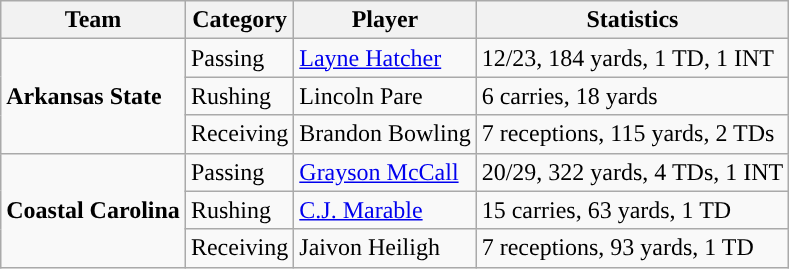<table class="wikitable" style="float: left;">
<tr>
<th>Team</th>
<th>Category</th>
<th>Player</th>
<th>Statistics</th>
</tr>
<tr>
<td rowspan=3><strong>Arkansas State</strong></td>
<td>Passing</td>
<td><a href='#'>Layne Hatcher</a></td>
<td>12/23, 184 yards, 1 TD, 1 INT</td>
</tr>
<tr>
<td>Rushing</td>
<td>Lincoln Pare</td>
<td>6 carries, 18 yards</td>
</tr>
<tr>
<td>Receiving</td>
<td>Brandon Bowling</td>
<td>7 receptions, 115 yards, 2 TDs</td>
</tr>
<tr>
<td rowspan=3><strong>Coastal Carolina</strong></td>
<td>Passing</td>
<td><a href='#'>Grayson McCall</a></td>
<td>20/29, 322 yards, 4 TDs, 1 INT</td>
</tr>
<tr>
<td>Rushing</td>
<td><a href='#'>C.J. Marable</a></td>
<td>15 carries, 63 yards, 1 TD</td>
</tr>
<tr>
<td>Receiving</td>
<td>Jaivon Heiligh</td>
<td>7 receptions, 93 yards, 1 TD</td>
</tr>
</table>
